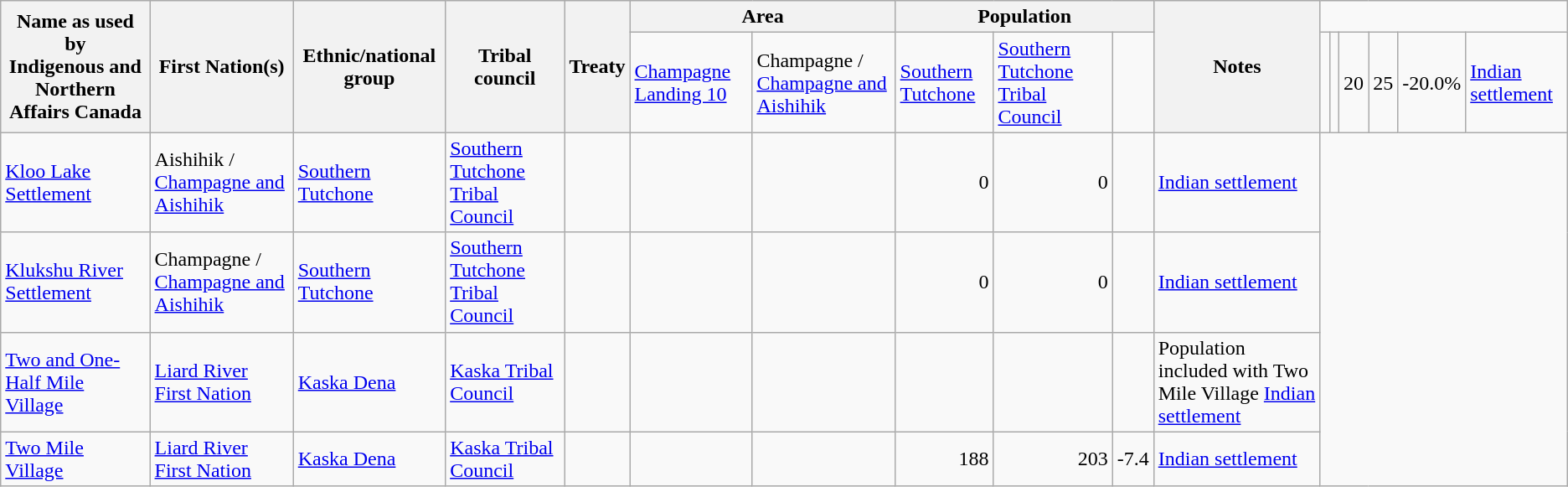<table class="wikitable sortable">
<tr>
<th rowspan=2>Name as used by<br>Indigenous and Northern Affairs Canada</th>
<th rowspan=2>First Nation(s)</th>
<th rowspan=2>Ethnic/national group</th>
<th rowspan=2>Tribal council</th>
<th rowspan=2>Treaty</th>
<th colspan=2>Area</th>
<th colspan="3">Population</th>
<th rowspan=2 class=unsortable>Notes</th>
</tr>
<tr>
<td><a href='#'>Champagne Landing 10</a></td>
<td>Champagne / <a href='#'>Champagne and Aishihik</a></td>
<td><a href='#'>Southern Tutchone</a></td>
<td><a href='#'>Southern Tutchone Tribal Council</a></td>
<td align=center></td>
<td></td>
<td></td>
<td align=right>20</td>
<td align=right>25</td>
<td align=right>-20.0%</td>
<td> <a href='#'>Indian settlement</a></td>
</tr>
<tr>
<td><a href='#'>Kloo Lake Settlement</a></td>
<td>Aishihik / <a href='#'>Champagne and Aishihik</a></td>
<td><a href='#'>Southern Tutchone</a></td>
<td><a href='#'>Southern Tutchone Tribal Council</a></td>
<td align=center></td>
<td></td>
<td></td>
<td align=right>0</td>
<td align=right>0</td>
<td></td>
<td> <a href='#'>Indian settlement</a></td>
</tr>
<tr>
<td><a href='#'>Klukshu River Settlement</a></td>
<td>Champagne / <a href='#'>Champagne and Aishihik</a></td>
<td><a href='#'>Southern Tutchone</a></td>
<td><a href='#'>Southern Tutchone Tribal Council</a></td>
<td align=center></td>
<td></td>
<td></td>
<td align=right>0</td>
<td align=right>0</td>
<td></td>
<td> <a href='#'>Indian settlement</a></td>
</tr>
<tr>
<td><a href='#'>Two and One-Half Mile Village</a></td>
<td><a href='#'>Liard River First Nation</a></td>
<td><a href='#'>Kaska Dena</a></td>
<td><a href='#'>Kaska Tribal Council</a></td>
<td align=center></td>
<td></td>
<td></td>
<td></td>
<td></td>
<td></td>
<td>Population included with Two Mile Village <a href='#'>Indian settlement</a></td>
</tr>
<tr>
<td><a href='#'>Two Mile Village</a></td>
<td><a href='#'>Liard River First Nation</a></td>
<td><a href='#'>Kaska Dena</a></td>
<td><a href='#'>Kaska Tribal Council</a></td>
<td align=center></td>
<td></td>
<td></td>
<td align=right>188</td>
<td align=right>203</td>
<td>-7.4</td>
<td><a href='#'>Indian settlement</a></td>
</tr>
</table>
